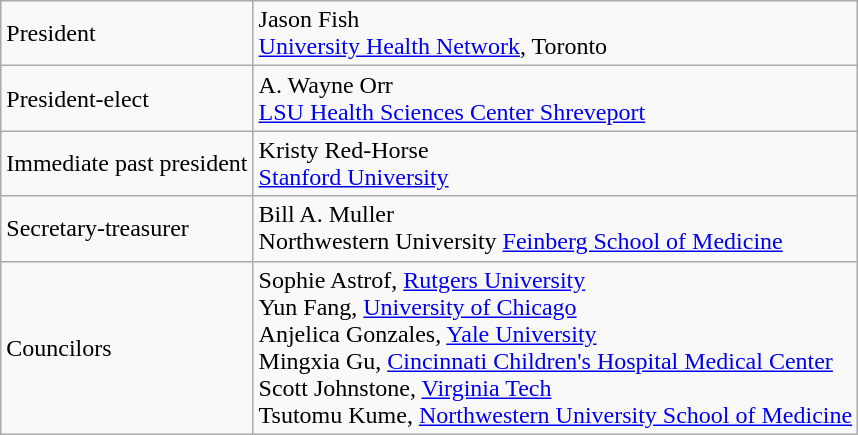<table class="wikitable">
<tr>
<td>President</td>
<td>Jason Fish<br><a href='#'>University Health Network</a>, Toronto</td>
</tr>
<tr>
<td>President-elect</td>
<td>A. Wayne Orr<br><a href='#'>LSU Health Sciences Center Shreveport</a></td>
</tr>
<tr>
<td>Immediate past president</td>
<td>Kristy Red-Horse<br><a href='#'>Stanford University</a></td>
</tr>
<tr>
<td>Secretary-treasurer</td>
<td>Bill A. Muller<br>Northwestern University <a href='#'>Feinberg School of Medicine</a></td>
</tr>
<tr>
<td>Councilors</td>
<td>Sophie Astrof, <a href='#'>Rutgers University</a> <br> Yun Fang, <a href='#'>University of Chicago</a> <br> Anjelica Gonzales, <a href='#'>Yale University</a> <br> Mingxia Gu, <a href='#'>Cincinnati Children's Hospital Medical Center</a> <br> Scott Johnstone, <a href='#'>Virginia Tech</a> <br> Tsutomu Kume, <a href='#'>Northwestern University School of Medicine</a></td>
</tr>
</table>
